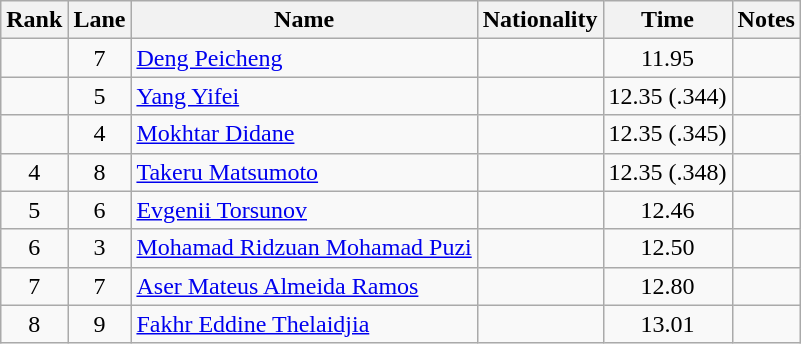<table class="wikitable sortable" style="text-align:center">
<tr>
<th>Rank</th>
<th>Lane</th>
<th>Name</th>
<th>Nationality</th>
<th>Time</th>
<th>Notes</th>
</tr>
<tr>
<td></td>
<td>7</td>
<td align="left"><a href='#'>Deng Peicheng</a></td>
<td align="left"></td>
<td>11.95</td>
<td></td>
</tr>
<tr>
<td></td>
<td>5</td>
<td align="left"><a href='#'>Yang Yifei</a></td>
<td align="left"></td>
<td>12.35 (.344)</td>
<td></td>
</tr>
<tr>
<td></td>
<td>4</td>
<td align="left"><a href='#'>Mokhtar Didane</a></td>
<td align="left"></td>
<td>12.35 (.345)</td>
<td></td>
</tr>
<tr>
<td>4</td>
<td>8</td>
<td align="left"><a href='#'>Takeru Matsumoto</a></td>
<td align="left"></td>
<td>12.35 (.348)</td>
<td></td>
</tr>
<tr>
<td>5</td>
<td>6</td>
<td align="left"><a href='#'>Evgenii Torsunov</a></td>
<td align="left"></td>
<td>12.46</td>
<td></td>
</tr>
<tr>
<td>6</td>
<td>3</td>
<td align="left"><a href='#'>Mohamad Ridzuan Mohamad Puzi</a></td>
<td align="left"></td>
<td>12.50</td>
<td></td>
</tr>
<tr>
<td>7</td>
<td>7</td>
<td align="left"><a href='#'>Aser Mateus Almeida Ramos</a></td>
<td align="left"></td>
<td>12.80</td>
<td></td>
</tr>
<tr>
<td>8</td>
<td>9</td>
<td align="left"><a href='#'>Fakhr Eddine Thelaidjia</a></td>
<td align="left"></td>
<td>13.01</td>
<td></td>
</tr>
</table>
